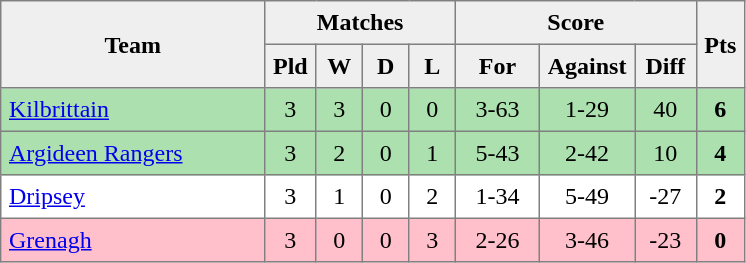<table style=border-collapse:collapse border=1 cellspacing=0 cellpadding=5>
<tr align=center bgcolor=#efefef>
<th rowspan=2 width=165>Team</th>
<th colspan=4>Matches</th>
<th colspan=3>Score</th>
<th rowspan=2width=20>Pts</th>
</tr>
<tr align=center bgcolor=#efefef>
<th width=20>Pld</th>
<th width=20>W</th>
<th width=20>D</th>
<th width=20>L</th>
<th width=45>For</th>
<th width=45>Against</th>
<th width=30>Diff</th>
</tr>
<tr align=center  style="background:#ACE1AF;">
<td style="text-align:left;"><a href='#'>Kilbrittain</a></td>
<td>3</td>
<td>3</td>
<td>0</td>
<td>0</td>
<td>3-63</td>
<td>1-29</td>
<td>40</td>
<td><strong>6</strong></td>
</tr>
<tr align=center style="background:#ACE1AF;">
<td style="text-align:left;"><a href='#'>Argideen Rangers</a></td>
<td>3</td>
<td>2</td>
<td>0</td>
<td>1</td>
<td>5-43</td>
<td>2-42</td>
<td>10</td>
<td><strong>4</strong></td>
</tr>
<tr align=center>
<td style="text-align:left;"><a href='#'>Dripsey</a></td>
<td>3</td>
<td>1</td>
<td>0</td>
<td>2</td>
<td>1-34</td>
<td>5-49</td>
<td>-27</td>
<td><strong>2</strong></td>
</tr>
<tr align=center style="background:#FFC0CB;">
<td style="text-align:left;"><a href='#'>Grenagh</a></td>
<td>3</td>
<td>0</td>
<td>0</td>
<td>3</td>
<td>2-26</td>
<td>3-46</td>
<td>-23</td>
<td><strong>0</strong></td>
</tr>
</table>
